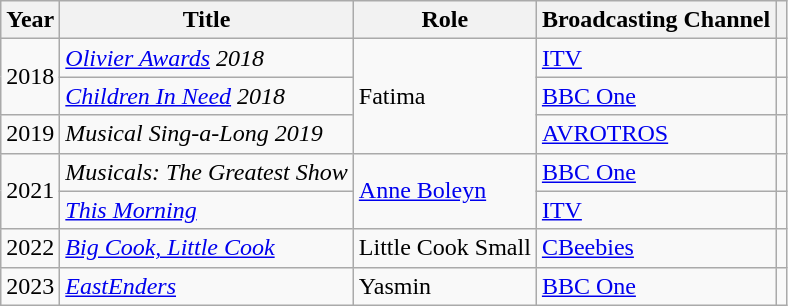<table class="wikitable plainrowheaders sortable">
<tr>
<th scope="col">Year</th>
<th scope="col">Title</th>
<th scope="col">Role</th>
<th scope="col">Broadcasting Channel</th>
<th style="text-align: center;" class="unsortable"></th>
</tr>
<tr>
<td rowspan="2">2018</td>
<td><em><a href='#'>Olivier Awards</a> 2018</em></td>
<td rowspan="3">Fatima</td>
<td><a href='#'>ITV</a></td>
<td></td>
</tr>
<tr>
<td><em><a href='#'>Children In Need</a> 2018</em></td>
<td><a href='#'>BBC One</a></td>
<td></td>
</tr>
<tr>
<td>2019</td>
<td><em>Musical Sing-a-Long 2019</em></td>
<td><a href='#'>AVROTROS</a></td>
<td></td>
</tr>
<tr>
<td rowspan="2">2021</td>
<td><em>Musicals: The Greatest Show</em></td>
<td rowspan="2"><a href='#'>Anne Boleyn</a></td>
<td><a href='#'>BBC One</a></td>
<td></td>
</tr>
<tr>
<td><em><a href='#'>This Morning</a></em></td>
<td><a href='#'>ITV</a></td>
<td></td>
</tr>
<tr>
<td>2022</td>
<td><em><a href='#'>Big Cook, Little Cook</a></em></td>
<td>Little Cook Small</td>
<td><a href='#'>CBeebies</a></td>
<td></td>
</tr>
<tr>
<td>2023</td>
<td><em><a href='#'>EastEnders</a></em></td>
<td>Yasmin</td>
<td><a href='#'>BBC One</a></td>
<td></td>
</tr>
</table>
